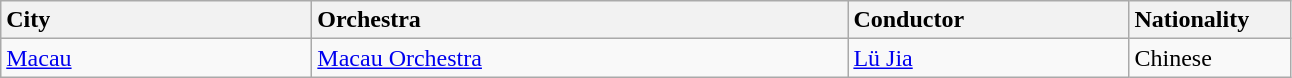<table class="wikitable">
<tr>
<td style="width: 200px; background: #f2f2f2"><strong>City</strong></td>
<td style="width: 350px; background: #f2f2f2"><strong>Orchestra</strong></td>
<td style="width: 180px; background: #f2f2f2"><strong>Conductor</strong></td>
<td style="width: 100px; background: #f2f2f2"><strong>Nationality</strong></td>
</tr>
<tr>
<td><a href='#'>Macau</a></td>
<td><a href='#'>Macau Orchestra</a></td>
<td><a href='#'>Lü Jia</a></td>
<td>Chinese</td>
</tr>
</table>
